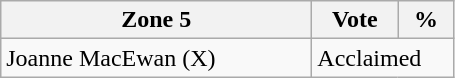<table class="wikitable">
<tr>
<th bgcolor="#DDDDFF" width="200px">Zone 5</th>
<th bgcolor="#DDDDFF" width="50px">Vote</th>
<th bgcolor="#DDDDFF" width="30px">%</th>
</tr>
<tr>
<td>Joanne MacEwan (X)</td>
<td colspan="2">Acclaimed</td>
</tr>
</table>
